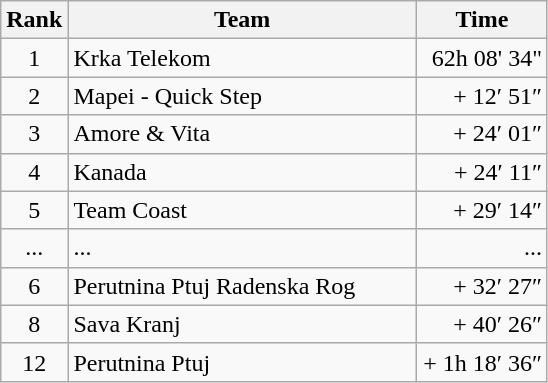<table class="wikitable">
<tr>
<th>Rank</th>
<th>Team</th>
<th>Time</th>
</tr>
<tr>
<td align=center>1</td>
<td width=225> Krka Telekom</td>
<td width=80 align=right>62h 08' 34"</td>
</tr>
<tr>
<td align=center>2</td>
<td> Mapei - Quick Step</td>
<td align=right>+ 12′ 51″</td>
</tr>
<tr>
<td align=center>3</td>
<td> Amore & Vita</td>
<td align=right>+ 24′ 01″</td>
</tr>
<tr>
<td align=center>4</td>
<td> Kanada</td>
<td align=right>+ 24′ 11″</td>
</tr>
<tr>
<td align=center>5</td>
<td> Team Coast</td>
<td align=right>+ 29′ 14″</td>
</tr>
<tr>
<td align=center>...</td>
<td>...</td>
<td align=right>...</td>
</tr>
<tr>
<td align=center>6</td>
<td> Perutnina Ptuj Radenska Rog</td>
<td align=right>+ 32′ 27″</td>
</tr>
<tr>
<td align=center>8</td>
<td> Sava Kranj</td>
<td align=right>+ 40′ 26″</td>
</tr>
<tr>
<td align=center>12</td>
<td> Perutnina Ptuj</td>
<td align=right>+ 1h 18′ 36″</td>
</tr>
</table>
